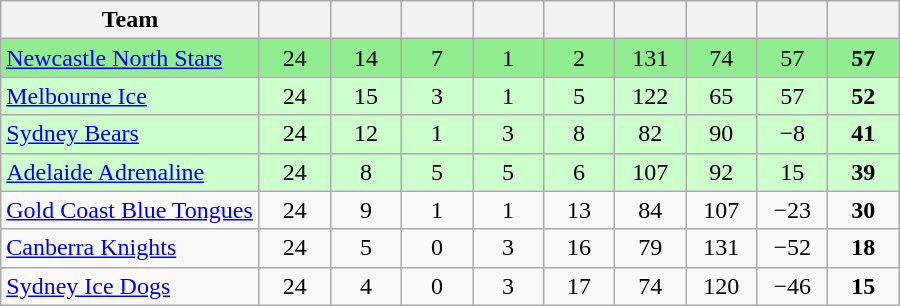<table class="wikitable" style="text-align:center;">
<tr>
<th width=165>Team</th>
<th width=40></th>
<th width=40></th>
<th width=40></th>
<th width=40></th>
<th width=40></th>
<th width=40></th>
<th width=40></th>
<th width=40></th>
<th width=40></th>
</tr>
<tr bgcolor="#90EE90">
<td style="text-align:left;"><a href='#'>Newcastle North Stars</a></td>
<td>24</td>
<td>14</td>
<td>7</td>
<td>1</td>
<td>2</td>
<td>131</td>
<td>74</td>
<td>57</td>
<td><strong>57</strong></td>
</tr>
<tr bgcolor="#ccffcc">
<td style="text-align:left;"><a href='#'>Melbourne Ice</a></td>
<td>24</td>
<td>15</td>
<td>3</td>
<td>1</td>
<td>5</td>
<td>122</td>
<td>65</td>
<td>57</td>
<td><strong>52</strong></td>
</tr>
<tr bgcolor="#ccffcc">
<td style="text-align:left;"><a href='#'>Sydney Bears</a></td>
<td>24</td>
<td>12</td>
<td>1</td>
<td>3</td>
<td>8</td>
<td>82</td>
<td>90</td>
<td>−8</td>
<td><strong>41</strong></td>
</tr>
<tr bgcolor="#ccffcc">
<td style="text-align:left;"><a href='#'>Adelaide Adrenaline</a></td>
<td>24</td>
<td>8</td>
<td>5</td>
<td>5</td>
<td>6</td>
<td>107</td>
<td>92</td>
<td>15</td>
<td><strong>39</strong></td>
</tr>
<tr>
<td style="text-align:left;"><a href='#'>Gold Coast Blue Tongues</a></td>
<td>24</td>
<td>9</td>
<td>1</td>
<td>1</td>
<td>13</td>
<td>84</td>
<td>107</td>
<td>−23</td>
<td><strong>30</strong></td>
</tr>
<tr>
<td style="text-align:left;"><a href='#'>Canberra Knights</a></td>
<td>24</td>
<td>5</td>
<td>0</td>
<td>3</td>
<td>16</td>
<td>79</td>
<td>131</td>
<td>−52</td>
<td><strong>18</strong></td>
</tr>
<tr>
<td style="text-align:left;"><a href='#'>Sydney Ice Dogs</a></td>
<td>24</td>
<td>4</td>
<td>0</td>
<td>3</td>
<td>17</td>
<td>74</td>
<td>120</td>
<td>−46</td>
<td><strong>15</strong></td>
</tr>
</table>
